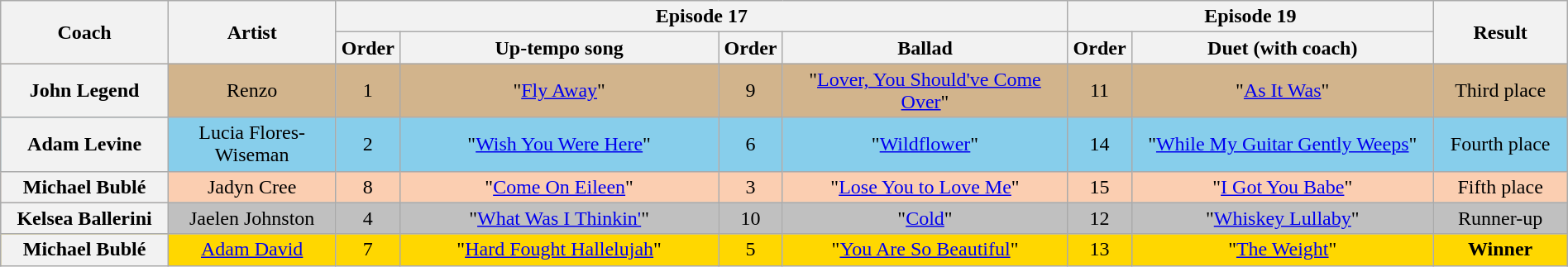<table class="wikitable" style="text-align:center; width:100%">
<tr>
<th rowspan="2" width="10%">Coach</th>
<th rowspan="2" width="10%">Artist</th>
<th colspan="4">Episode 17</th>
<th colspan="2">Episode 19</th>
<th rowspan="2" width="08%">Result</th>
</tr>
<tr>
<th scope="col" width="02%">Order</th>
<th scope="col" width="19%">Up-tempo song</th>
<th scope="col" width="02%">Order</th>
<th scope="col" width="17%">Ballad</th>
<th scope="col" width="02%">Order</th>
<th scope="col" width="18%">Duet (with coach)</th>
</tr>
<tr style="background:tan"|>
<th>John Legend</th>
<td>Renzo</td>
<td>1</td>
<td>"<a href='#'>Fly Away</a>"</td>
<td>9</td>
<td>"<a href='#'>Lover, You Should've Come Over</a>"</td>
<td>11</td>
<td>"<a href='#'>As It Was</a>"</td>
<td>Third place</td>
</tr>
<tr style="background:skyblue"|>
<th>Adam Levine</th>
<td>Lucia Flores-Wiseman</td>
<td>2</td>
<td>"<a href='#'>Wish You Were Here</a>"</td>
<td>6</td>
<td>"<a href='#'>Wildflower</a>"</td>
<td>14</td>
<td>"<a href='#'>While My Guitar Gently Weeps</a>"</td>
<td>Fourth place</td>
</tr>
<tr style="background:#fbceb1"|>
<th>Michael Bublé</th>
<td>Jadyn Cree</td>
<td>8</td>
<td>"<a href='#'>Come On Eileen</a>"</td>
<td>3</td>
<td>"<a href='#'>Lose You to Love Me</a>"</td>
<td>15</td>
<td>"<a href='#'>I Got You Babe</a>"</td>
<td>Fifth place</td>
</tr>
<tr style="background:silver"|>
<th>Kelsea Ballerini</th>
<td>Jaelen Johnston</td>
<td>4</td>
<td>"<a href='#'>What Was I Thinkin'</a>"</td>
<td>10</td>
<td>"<a href='#'>Cold</a>"</td>
<td>12</td>
<td>"<a href='#'>Whiskey Lullaby</a>"</td>
<td>Runner-up</td>
</tr>
<tr style="background:gold"|>
<th>Michael Bublé</th>
<td><a href='#'>Adam David</a></td>
<td>7</td>
<td>"<a href='#'>Hard Fought Hallelujah</a>"</td>
<td>5</td>
<td>"<a href='#'>You Are So Beautiful</a>"</td>
<td>13</td>
<td>"<a href='#'>The Weight</a>"</td>
<td><strong>Winner</strong></td>
</tr>
</table>
